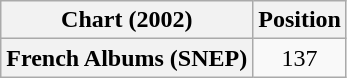<table class="wikitable plainrowheaders">
<tr>
<th>Chart (2002)</th>
<th>Position</th>
</tr>
<tr>
<th scope="row">French Albums (SNEP)</th>
<td style="text-align:center;">137</td>
</tr>
</table>
